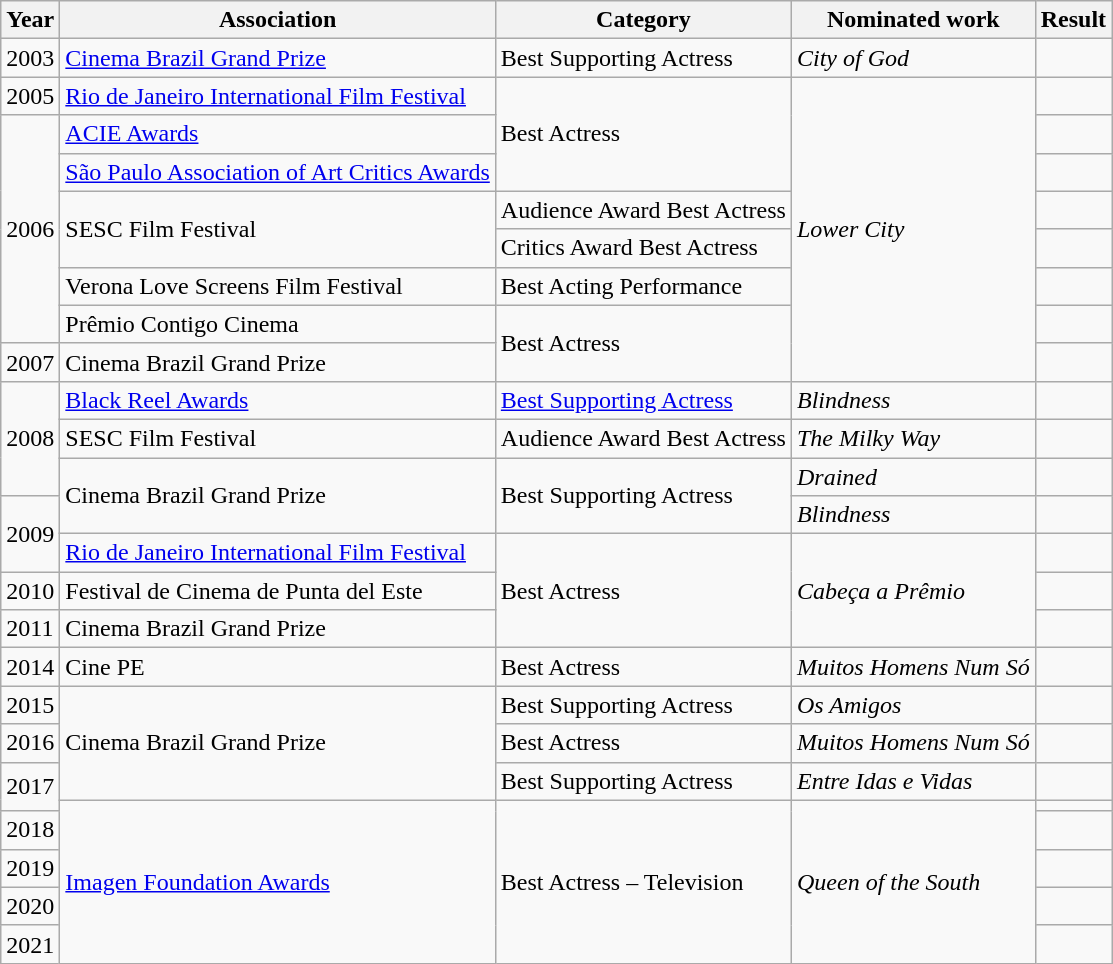<table class="wikitable sortable">
<tr>
<th>Year</th>
<th>Association</th>
<th>Category</th>
<th>Nominated work</th>
<th>Result</th>
</tr>
<tr>
<td>2003</td>
<td><a href='#'>Cinema Brazil Grand Prize</a></td>
<td>Best Supporting Actress</td>
<td><em>City of God</em></td>
<td></td>
</tr>
<tr>
<td>2005</td>
<td><a href='#'>Rio de Janeiro International Film Festival</a></td>
<td rowspan=3>Best Actress</td>
<td rowspan=8><em>Lower City</em></td>
<td></td>
</tr>
<tr>
<td rowspan=6>2006</td>
<td><a href='#'>ACIE Awards</a></td>
<td></td>
</tr>
<tr>
<td><a href='#'>São Paulo Association of Art Critics Awards</a></td>
<td></td>
</tr>
<tr>
<td rowspan=2>SESC Film Festival</td>
<td>Audience Award Best Actress</td>
<td></td>
</tr>
<tr>
<td>Critics Award Best Actress</td>
<td></td>
</tr>
<tr>
<td>Verona Love Screens Film Festival</td>
<td>Best Acting Performance</td>
<td></td>
</tr>
<tr>
<td>Prêmio Contigo Cinema</td>
<td rowspan=2>Best Actress</td>
<td></td>
</tr>
<tr>
<td>2007</td>
<td>Cinema Brazil Grand Prize</td>
<td></td>
</tr>
<tr>
<td rowspan=3>2008</td>
<td><a href='#'>Black Reel Awards</a></td>
<td><a href='#'>Best Supporting Actress</a></td>
<td><em>Blindness</em></td>
<td></td>
</tr>
<tr>
<td>SESC Film Festival</td>
<td>Audience Award Best Actress</td>
<td><em>The Milky Way</em></td>
<td></td>
</tr>
<tr>
<td rowspan=2>Cinema Brazil Grand Prize</td>
<td rowspan=2>Best Supporting Actress</td>
<td><em>Drained</em></td>
<td></td>
</tr>
<tr>
<td rowspan=2>2009</td>
<td><em>Blindness</em></td>
<td></td>
</tr>
<tr>
<td><a href='#'>Rio de Janeiro International Film Festival</a></td>
<td rowspan=3>Best Actress</td>
<td rowspan=3><em>Cabeça a Prêmio</em></td>
<td></td>
</tr>
<tr>
<td>2010</td>
<td>Festival de Cinema de Punta del Este</td>
<td></td>
</tr>
<tr>
<td>2011</td>
<td>Cinema Brazil Grand Prize</td>
<td></td>
</tr>
<tr>
<td>2014</td>
<td>Cine PE</td>
<td>Best Actress</td>
<td><em>Muitos Homens Num Só</em></td>
<td></td>
</tr>
<tr>
<td>2015</td>
<td rowspan=3>Cinema Brazil Grand Prize</td>
<td>Best Supporting Actress</td>
<td><em>Os Amigos</em></td>
<td></td>
</tr>
<tr>
<td>2016</td>
<td>Best Actress</td>
<td><em>Muitos Homens Num Só</em></td>
<td></td>
</tr>
<tr>
<td rowspan=2>2017</td>
<td>Best Supporting Actress</td>
<td><em>Entre Idas e Vidas</em></td>
<td></td>
</tr>
<tr>
<td rowspan=5><a href='#'>Imagen Foundation Awards</a></td>
<td rowspan=5>Best Actress – Television</td>
<td rowspan=5><em>Queen of the South</em></td>
<td></td>
</tr>
<tr>
<td>2018</td>
<td></td>
</tr>
<tr>
<td>2019</td>
<td></td>
</tr>
<tr>
<td>2020</td>
<td></td>
</tr>
<tr>
<td>2021</td>
<td></td>
</tr>
</table>
